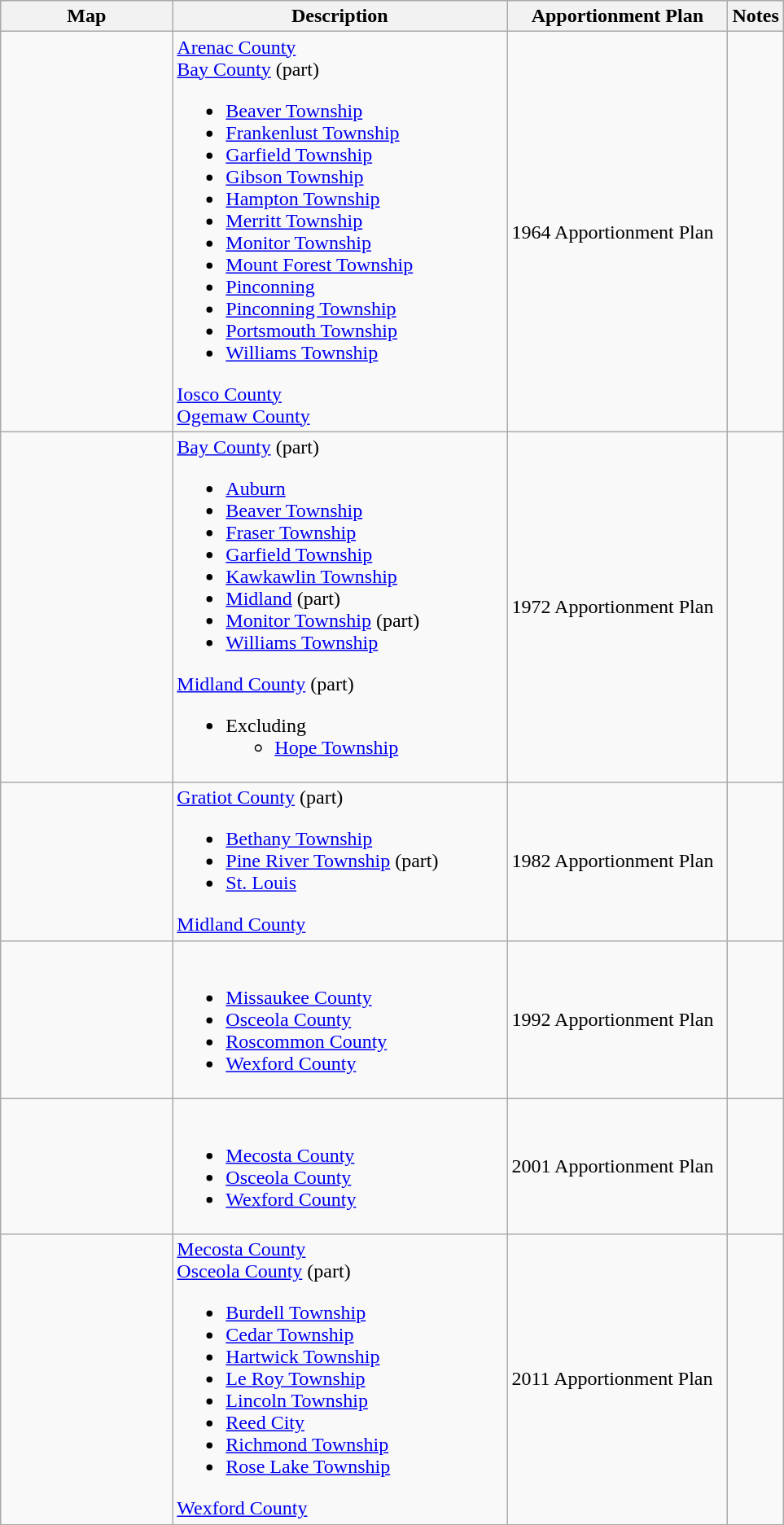<table class="wikitable sortable">
<tr>
<th style="width:100pt;">Map</th>
<th style="width:200pt;">Description</th>
<th style="width:130pt;">Apportionment Plan</th>
<th style="width:15pt;">Notes</th>
</tr>
<tr>
<td></td>
<td><a href='#'>Arenac County</a><br><a href='#'>Bay County</a> (part)<ul><li><a href='#'>Beaver Township</a></li><li><a href='#'>Frankenlust Township</a></li><li><a href='#'>Garfield Township</a></li><li><a href='#'>Gibson Township</a></li><li><a href='#'>Hampton Township</a></li><li><a href='#'>Merritt Township</a></li><li><a href='#'>Monitor Township</a></li><li><a href='#'>Mount Forest Township</a></li><li><a href='#'>Pinconning</a></li><li><a href='#'>Pinconning Township</a></li><li><a href='#'>Portsmouth Township</a></li><li><a href='#'>Williams Township</a></li></ul><a href='#'>Iosco County</a><br><a href='#'>Ogemaw County</a></td>
<td>1964 Apportionment Plan</td>
<td></td>
</tr>
<tr>
<td></td>
<td><a href='#'>Bay County</a> (part)<br><ul><li><a href='#'>Auburn</a></li><li><a href='#'>Beaver Township</a></li><li><a href='#'>Fraser Township</a></li><li><a href='#'>Garfield Township</a></li><li><a href='#'>Kawkawlin Township</a></li><li><a href='#'>Midland</a> (part)</li><li><a href='#'>Monitor Township</a> (part)</li><li><a href='#'>Williams Township</a></li></ul><a href='#'>Midland County</a> (part)<ul><li>Excluding<ul><li><a href='#'>Hope Township</a></li></ul></li></ul></td>
<td>1972 Apportionment Plan</td>
<td></td>
</tr>
<tr>
<td></td>
<td><a href='#'>Gratiot County</a> (part)<br><ul><li><a href='#'>Bethany Township</a></li><li><a href='#'>Pine River Township</a> (part)</li><li><a href='#'>St. Louis</a></li></ul><a href='#'>Midland County</a></td>
<td>1982 Apportionment Plan</td>
<td></td>
</tr>
<tr>
<td></td>
<td><br><ul><li><a href='#'>Missaukee County</a></li><li><a href='#'>Osceola County</a></li><li><a href='#'>Roscommon County</a></li><li><a href='#'>Wexford County</a></li></ul></td>
<td>1992 Apportionment Plan</td>
<td></td>
</tr>
<tr>
<td></td>
<td><br><ul><li><a href='#'>Mecosta County</a></li><li><a href='#'>Osceola County</a></li><li><a href='#'>Wexford County</a></li></ul></td>
<td>2001 Apportionment Plan</td>
<td></td>
</tr>
<tr>
<td></td>
<td><a href='#'>Mecosta County</a><br><a href='#'>Osceola County</a> (part)<ul><li><a href='#'>Burdell Township</a></li><li><a href='#'>Cedar Township</a></li><li><a href='#'>Hartwick Township</a></li><li><a href='#'>Le Roy Township</a></li><li><a href='#'>Lincoln Township</a></li><li><a href='#'>Reed City</a></li><li><a href='#'>Richmond Township</a></li><li><a href='#'>Rose Lake Township</a></li></ul><a href='#'>Wexford County</a></td>
<td>2011 Apportionment Plan</td>
<td></td>
</tr>
<tr>
</tr>
</table>
